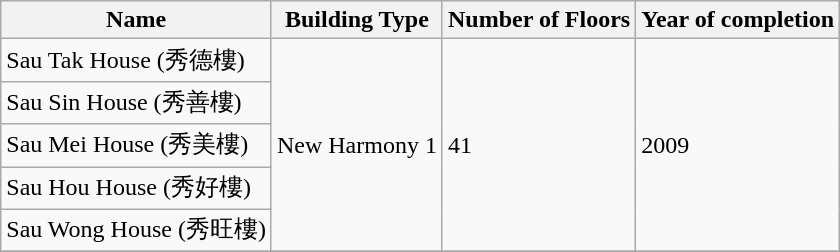<table class="wikitable">
<tr>
<th>Name</th>
<th>Building Type</th>
<th>Number of Floors</th>
<th>Year of completion</th>
</tr>
<tr>
<td>Sau Tak House (秀德樓)</td>
<td rowspan="5">New Harmony 1</td>
<td rowspan="5">41</td>
<td rowspan="5">2009</td>
</tr>
<tr>
<td>Sau Sin House (秀善樓)</td>
</tr>
<tr>
<td>Sau Mei House (秀美樓)</td>
</tr>
<tr>
<td>Sau Hou House (秀好樓)</td>
</tr>
<tr>
<td>Sau Wong House (秀旺樓)</td>
</tr>
<tr>
</tr>
</table>
